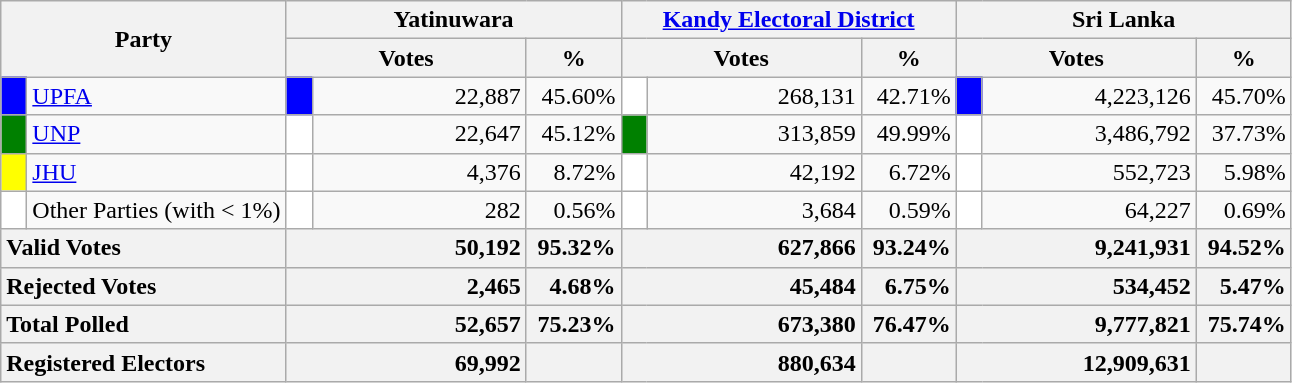<table class="wikitable">
<tr>
<th colspan="2" width="144px"rowspan="2">Party</th>
<th colspan="3" width="216px">Yatinuwara</th>
<th colspan="3" width="216px"><a href='#'>Kandy Electoral District</a></th>
<th colspan="3" width="216px">Sri Lanka</th>
</tr>
<tr>
<th colspan="2" width="144px">Votes</th>
<th>%</th>
<th colspan="2" width="144px">Votes</th>
<th>%</th>
<th colspan="2" width="144px">Votes</th>
<th>%</th>
</tr>
<tr>
<td style="background-color:blue;" width="10px"></td>
<td style="text-align:left;"><a href='#'>UPFA</a></td>
<td style="background-color:blue;" width="10px"></td>
<td style="text-align:right;">22,887</td>
<td style="text-align:right;">45.60%</td>
<td style="background-color:white;" width="10px"></td>
<td style="text-align:right;">268,131</td>
<td style="text-align:right;">42.71%</td>
<td style="background-color:blue;" width="10px"></td>
<td style="text-align:right;">4,223,126</td>
<td style="text-align:right;">45.70%</td>
</tr>
<tr>
<td style="background-color:green;" width="10px"></td>
<td style="text-align:left;"><a href='#'>UNP</a></td>
<td style="background-color:white;" width="10px"></td>
<td style="text-align:right;">22,647</td>
<td style="text-align:right;">45.12%</td>
<td style="background-color:green;" width="10px"></td>
<td style="text-align:right;">313,859</td>
<td style="text-align:right;">49.99%</td>
<td style="background-color:white;" width="10px"></td>
<td style="text-align:right;">3,486,792</td>
<td style="text-align:right;">37.73%</td>
</tr>
<tr>
<td style="background-color:yellow;" width="10px"></td>
<td style="text-align:left;"><a href='#'>JHU</a></td>
<td style="background-color:white;" width="10px"></td>
<td style="text-align:right;">4,376</td>
<td style="text-align:right;">8.72%</td>
<td style="background-color:white;" width="10px"></td>
<td style="text-align:right;">42,192</td>
<td style="text-align:right;">6.72%</td>
<td style="background-color:white;" width="10px"></td>
<td style="text-align:right;">552,723</td>
<td style="text-align:right;">5.98%</td>
</tr>
<tr>
<td style="background-color:white;" width="10px"></td>
<td style="text-align:left;">Other Parties (with < 1%)</td>
<td style="background-color:white;" width="10px"></td>
<td style="text-align:right;">282</td>
<td style="text-align:right;">0.56%</td>
<td style="background-color:white;" width="10px"></td>
<td style="text-align:right;">3,684</td>
<td style="text-align:right;">0.59%</td>
<td style="background-color:white;" width="10px"></td>
<td style="text-align:right;">64,227</td>
<td style="text-align:right;">0.69%</td>
</tr>
<tr>
<th colspan="2" width="144px"style="text-align:left;">Valid Votes</th>
<th style="text-align:right;"colspan="2" width="144px">50,192</th>
<th style="text-align:right;">95.32%</th>
<th style="text-align:right;"colspan="2" width="144px">627,866</th>
<th style="text-align:right;">93.24%</th>
<th style="text-align:right;"colspan="2" width="144px">9,241,931</th>
<th style="text-align:right;">94.52%</th>
</tr>
<tr>
<th colspan="2" width="144px"style="text-align:left;">Rejected Votes</th>
<th style="text-align:right;"colspan="2" width="144px">2,465</th>
<th style="text-align:right;">4.68%</th>
<th style="text-align:right;"colspan="2" width="144px">45,484</th>
<th style="text-align:right;">6.75%</th>
<th style="text-align:right;"colspan="2" width="144px">534,452</th>
<th style="text-align:right;">5.47%</th>
</tr>
<tr>
<th colspan="2" width="144px"style="text-align:left;">Total Polled</th>
<th style="text-align:right;"colspan="2" width="144px">52,657</th>
<th style="text-align:right;">75.23%</th>
<th style="text-align:right;"colspan="2" width="144px">673,380</th>
<th style="text-align:right;">76.47%</th>
<th style="text-align:right;"colspan="2" width="144px">9,777,821</th>
<th style="text-align:right;">75.74%</th>
</tr>
<tr>
<th colspan="2" width="144px"style="text-align:left;">Registered Electors</th>
<th style="text-align:right;"colspan="2" width="144px">69,992</th>
<th></th>
<th style="text-align:right;"colspan="2" width="144px">880,634</th>
<th></th>
<th style="text-align:right;"colspan="2" width="144px">12,909,631</th>
<th></th>
</tr>
</table>
